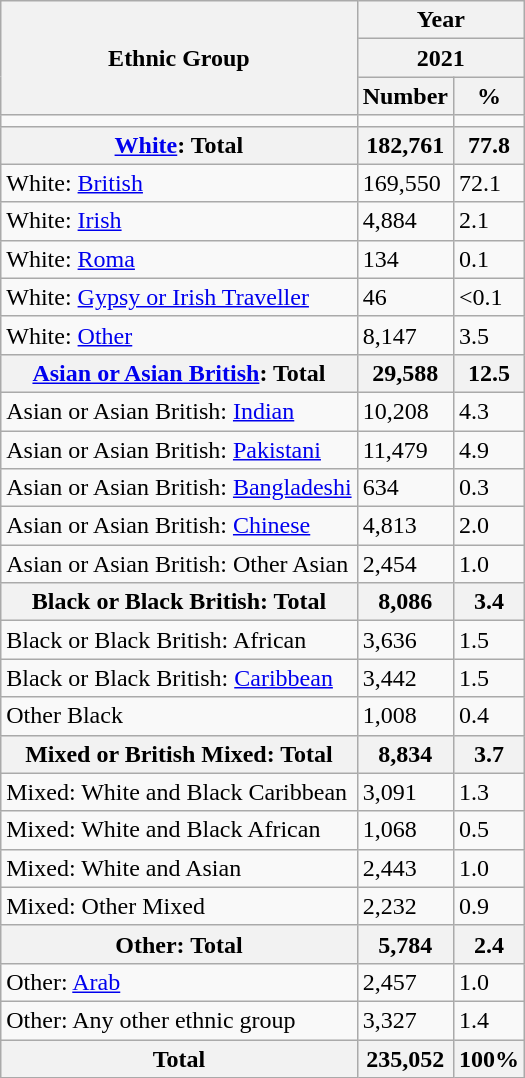<table class="wikitable sortable">
<tr>
<th rowspan="3">Ethnic Group</th>
<th colspan="2">Year</th>
</tr>
<tr>
<th colspan="2">2021</th>
</tr>
<tr>
<th>Number</th>
<th>%</th>
</tr>
<tr>
<td></td>
<td></td>
</tr>
<tr>
<th><a href='#'>White</a>: Total</th>
<th>182,761</th>
<th>77.8</th>
</tr>
<tr>
<td>White: <a href='#'>British</a></td>
<td>169,550</td>
<td>72.1</td>
</tr>
<tr>
<td>White: <a href='#'>Irish</a></td>
<td>4,884</td>
<td>2.1</td>
</tr>
<tr>
<td>White: <a href='#'>Roma</a></td>
<td>134</td>
<td>0.1</td>
</tr>
<tr>
<td>White: <a href='#'>Gypsy or Irish Traveller</a></td>
<td>46</td>
<td><0.1</td>
</tr>
<tr>
<td>White: <a href='#'>Other</a></td>
<td>8,147</td>
<td>3.5</td>
</tr>
<tr>
<th><a href='#'>Asian or Asian British</a>: Total</th>
<th>29,588</th>
<th>12.5</th>
</tr>
<tr>
<td>Asian or Asian British: <a href='#'>Indian</a></td>
<td>10,208</td>
<td>4.3</td>
</tr>
<tr>
<td>Asian or Asian British: <a href='#'>Pakistani</a></td>
<td>11,479</td>
<td>4.9</td>
</tr>
<tr>
<td>Asian or Asian British: <a href='#'>Bangladeshi</a></td>
<td>634</td>
<td>0.3</td>
</tr>
<tr>
<td>Asian or Asian British: <a href='#'>Chinese</a></td>
<td>4,813</td>
<td>2.0</td>
</tr>
<tr>
<td>Asian or Asian British: Other Asian</td>
<td>2,454</td>
<td>1.0</td>
</tr>
<tr>
<th>Black or Black British: Total</th>
<th>8,086</th>
<th>3.4</th>
</tr>
<tr>
<td>Black or Black British: African</td>
<td>3,636</td>
<td>1.5</td>
</tr>
<tr>
<td>Black or Black British: <a href='#'>Caribbean</a></td>
<td>3,442</td>
<td>1.5</td>
</tr>
<tr>
<td Black or Black British:>Other Black</td>
<td>1,008</td>
<td>0.4</td>
</tr>
<tr>
<th>Mixed or British Mixed: Total</th>
<th>8,834</th>
<th>3.7</th>
</tr>
<tr>
<td>Mixed: White and Black Caribbean</td>
<td>3,091</td>
<td>1.3</td>
</tr>
<tr>
<td>Mixed: White and Black African</td>
<td>1,068</td>
<td>0.5</td>
</tr>
<tr>
<td>Mixed: White and Asian</td>
<td>2,443</td>
<td>1.0</td>
</tr>
<tr>
<td>Mixed: Other Mixed</td>
<td>2,232</td>
<td>0.9</td>
</tr>
<tr>
<th>Other: Total</th>
<th>5,784</th>
<th>2.4</th>
</tr>
<tr>
<td>Other: <a href='#'>Arab</a></td>
<td>2,457</td>
<td>1.0</td>
</tr>
<tr>
<td>Other: Any other ethnic group</td>
<td>3,327</td>
<td>1.4</td>
</tr>
<tr>
<th>Total</th>
<th>235,052</th>
<th>100%</th>
</tr>
</table>
